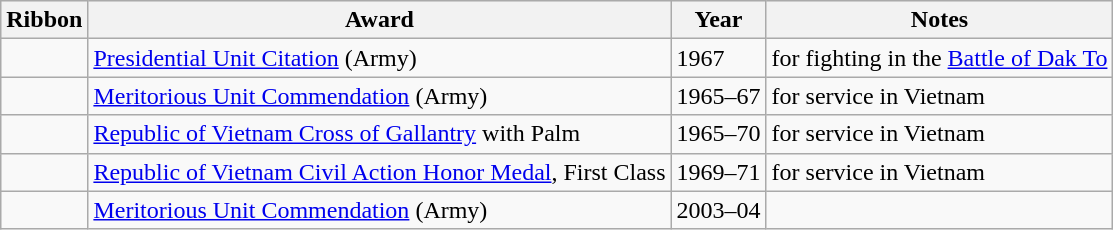<table class="wikitable mw-collapsible">
<tr style="background:#efefef;">
<th>Ribbon</th>
<th>Award</th>
<th>Year</th>
<th>Notes</th>
</tr>
<tr>
<td></td>
<td><a href='#'>Presidential Unit Citation</a> (Army)</td>
<td>1967</td>
<td>for fighting in the <a href='#'>Battle of Dak To</a></td>
</tr>
<tr>
<td></td>
<td><a href='#'>Meritorious Unit Commendation</a> (Army)</td>
<td>1965–67</td>
<td>for service in Vietnam</td>
</tr>
<tr>
<td></td>
<td><a href='#'>Republic of Vietnam Cross of Gallantry</a> with Palm</td>
<td>1965–70</td>
<td>for service in Vietnam</td>
</tr>
<tr>
<td></td>
<td><a href='#'>Republic of Vietnam Civil Action Honor Medal</a>, First Class</td>
<td>1969–71</td>
<td>for service in Vietnam</td>
</tr>
<tr>
<td></td>
<td><a href='#'>Meritorious Unit Commendation</a> (Army)</td>
<td>2003–04</td>
<td></td>
</tr>
</table>
